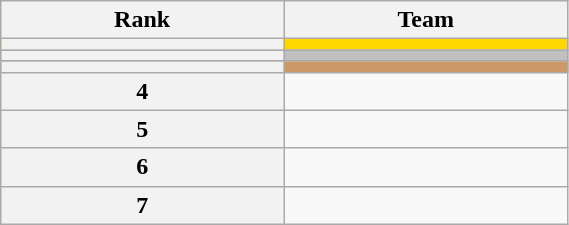<table class="wikitable unsortable" style="text-align:left; width:30%">
<tr>
<th scope="col">Rank</th>
<th scope="col">Team</th>
</tr>
<tr bgcolor="gold">
<th scope="row"></th>
<td></td>
</tr>
<tr bgcolor="silver">
<th scope="row"></th>
<td></td>
</tr>
<tr bgcolor="cc9966">
<th scope="row"></th>
<td></td>
</tr>
<tr>
<th scope="row">4</th>
<td></td>
</tr>
<tr>
<th scope="row">5</th>
<td></td>
</tr>
<tr>
<th scope="row">6</th>
<td></td>
</tr>
<tr>
<th scope="row">7</th>
<td></td>
</tr>
</table>
